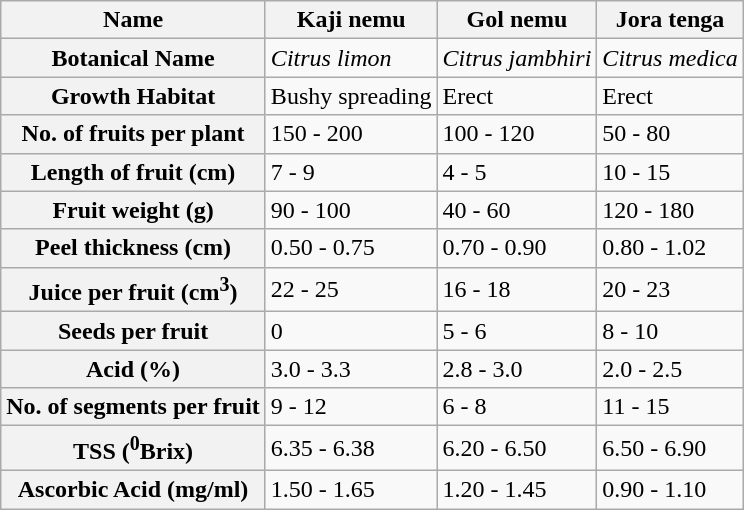<table class="wikitable">
<tr>
<th>Name</th>
<th>Kaji nemu</th>
<th>Gol nemu</th>
<th>Jora tenga</th>
</tr>
<tr>
<th>Botanical Name</th>
<td><em>Citrus limon</em></td>
<td><em>Citrus jambhiri</em></td>
<td><em>Citrus medica</em></td>
</tr>
<tr>
<th>Growth Habitat</th>
<td>Bushy spreading</td>
<td>Erect</td>
<td>Erect</td>
</tr>
<tr>
<th>No. of fruits per plant</th>
<td>150 - 200</td>
<td>100 - 120</td>
<td>50 - 80</td>
</tr>
<tr>
<th>Length of fruit (cm)</th>
<td>7 - 9</td>
<td>4 - 5</td>
<td>10 - 15</td>
</tr>
<tr>
<th>Fruit weight (g)</th>
<td>90 - 100</td>
<td>40 - 60</td>
<td>120 - 180</td>
</tr>
<tr>
<th>Peel thickness (cm)</th>
<td>0.50 - 0.75</td>
<td>0.70 - 0.90</td>
<td>0.80 - 1.02</td>
</tr>
<tr>
<th>Juice per fruit (cm<sup>3</sup>)</th>
<td>22 - 25</td>
<td>16 - 18</td>
<td>20 - 23</td>
</tr>
<tr>
<th>Seeds per fruit</th>
<td>0</td>
<td>5 - 6</td>
<td>8 - 10</td>
</tr>
<tr>
<th>Acid (%)</th>
<td>3.0 - 3.3</td>
<td>2.8 - 3.0</td>
<td>2.0 - 2.5</td>
</tr>
<tr>
<th>No. of segments per fruit</th>
<td>9 - 12</td>
<td>6 - 8</td>
<td>11 - 15</td>
</tr>
<tr>
<th>TSS (<sup>0</sup>Brix)</th>
<td>6.35 - 6.38</td>
<td>6.20 - 6.50</td>
<td>6.50 - 6.90</td>
</tr>
<tr>
<th>Ascorbic Acid (mg/ml)</th>
<td>1.50 - 1.65</td>
<td>1.20 - 1.45</td>
<td>0.90 - 1.10</td>
</tr>
</table>
